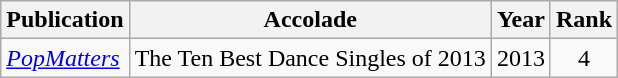<table class="wikitable">
<tr>
<th>Publication</th>
<th>Accolade</th>
<th>Year</th>
<th>Rank</th>
</tr>
<tr>
<td><em><a href='#'>PopMatters</a></em></td>
<td>The Ten Best Dance Singles of 2013</td>
<td>2013</td>
<td align=center>4</td>
</tr>
</table>
